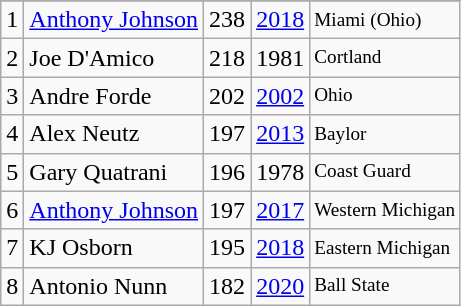<table class="wikitable">
<tr>
</tr>
<tr>
<td>1</td>
<td><a href='#'>Anthony Johnson</a></td>
<td>238</td>
<td><a href='#'>2018</a></td>
<td style="font-size:80%;">Miami (Ohio)</td>
</tr>
<tr>
<td>2</td>
<td>Joe D'Amico</td>
<td>218</td>
<td>1981</td>
<td style="font-size:80%;">Cortland</td>
</tr>
<tr>
<td>3</td>
<td>Andre Forde</td>
<td>202</td>
<td><a href='#'>2002</a></td>
<td style="font-size:80%;">Ohio</td>
</tr>
<tr>
<td>4</td>
<td>Alex Neutz</td>
<td>197</td>
<td><a href='#'>2013</a></td>
<td style="font-size:80%;">Baylor</td>
</tr>
<tr>
<td>5</td>
<td>Gary Quatrani</td>
<td>196</td>
<td>1978</td>
<td style="font-size:80%;">Coast Guard</td>
</tr>
<tr>
<td>6</td>
<td><a href='#'>Anthony Johnson</a></td>
<td>197</td>
<td><a href='#'>2017</a></td>
<td style="font-size:80%;">Western Michigan</td>
</tr>
<tr>
<td>7</td>
<td>KJ Osborn</td>
<td>195</td>
<td><a href='#'>2018</a></td>
<td style="font-size:80%;">Eastern Michigan</td>
</tr>
<tr>
<td>8</td>
<td>Antonio Nunn</td>
<td>182</td>
<td><a href='#'>2020</a></td>
<td style="font-size:80%;">Ball State</td>
</tr>
</table>
